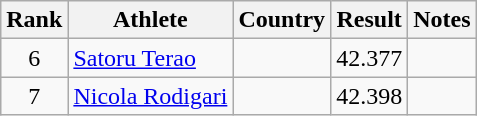<table class="wikitable sortable" style="text-align:center">
<tr>
<th>Rank</th>
<th>Athlete</th>
<th>Country</th>
<th>Result</th>
<th>Notes</th>
</tr>
<tr>
<td>6</td>
<td align=left><a href='#'>Satoru Terao</a></td>
<td></td>
<td>42.377</td>
<td></td>
</tr>
<tr>
<td>7</td>
<td align=left><a href='#'>Nicola Rodigari</a></td>
<td></td>
<td>42.398</td>
<td></td>
</tr>
</table>
